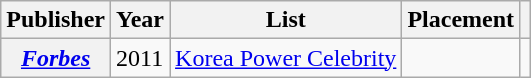<table class="wikitable plainrowheaders sortable" style="margin-right: 0;">
<tr>
<th scope="col">Publisher</th>
<th scope="col">Year</th>
<th scope="col">List</th>
<th scope="col">Placement</th>
<th scope="col" class="unsortable"></th>
</tr>
<tr>
<th scope="row"><em><a href='#'>Forbes</a></em></th>
<td>2011</td>
<td><a href='#'>Korea Power Celebrity</a></td>
<td></td>
<td style="text-align:center;"></td>
</tr>
</table>
